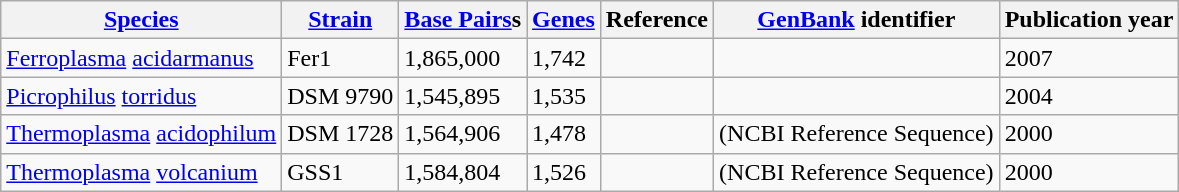<table class="wikitable sortable">
<tr>
<th><a href='#'>Species</a></th>
<th><a href='#'>Strain</a></th>
<th><a href='#'>Base Pairs</a>s</th>
<th><a href='#'>Genes</a></th>
<th>Reference</th>
<th><a href='#'>GenBank</a> identifier</th>
<th>Publication year</th>
</tr>
<tr>
<td><a href='#'>Ferroplasma</a> <a href='#'>acidarmanus</a></td>
<td>Fer1</td>
<td>1,865,000</td>
<td>1,742</td>
<td></td>
<td></td>
<td>2007</td>
</tr>
<tr>
<td><a href='#'>Picrophilus</a> <a href='#'>torridus</a></td>
<td>DSM 9790</td>
<td>1,545,895</td>
<td>1,535</td>
<td></td>
<td></td>
<td>2004</td>
</tr>
<tr>
<td><a href='#'>Thermoplasma</a> <a href='#'>acidophilum</a></td>
<td>DSM 1728</td>
<td>1,564,906</td>
<td>1,478</td>
<td></td>
<td> (NCBI Reference Sequence)</td>
<td>2000</td>
</tr>
<tr>
<td><a href='#'>Thermoplasma</a> <a href='#'>volcanium</a></td>
<td>GSS1</td>
<td>1,584,804</td>
<td>1,526</td>
<td></td>
<td> (NCBI Reference Sequence)</td>
<td>2000</td>
</tr>
</table>
